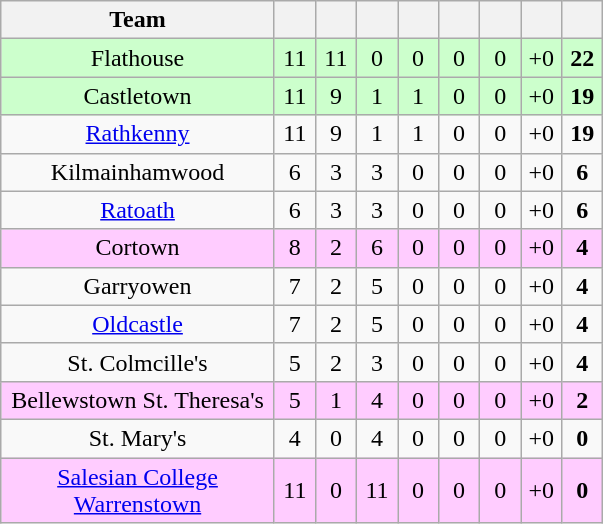<table class="wikitable" style="text-align:center">
<tr>
<th width="175">Team</th>
<th width="20"></th>
<th width="20"></th>
<th width="20"></th>
<th width="20"></th>
<th width="20"></th>
<th width="20"></th>
<th width="20"></th>
<th width="20"></th>
</tr>
<tr style="background:#cfc;">
<td>Flathouse</td>
<td>11</td>
<td>11</td>
<td>0</td>
<td>0</td>
<td>0</td>
<td>0</td>
<td>+0</td>
<td><strong>22</strong></td>
</tr>
<tr style="background:#cfc;">
<td>Castletown</td>
<td>11</td>
<td>9</td>
<td>1</td>
<td>1</td>
<td>0</td>
<td>0</td>
<td>+0</td>
<td><strong>19</strong></td>
</tr>
<tr>
<td><a href='#'>Rathkenny</a></td>
<td>11</td>
<td>9</td>
<td>1</td>
<td>1</td>
<td>0</td>
<td>0</td>
<td>+0</td>
<td><strong>19</strong></td>
</tr>
<tr>
<td>Kilmainhamwood</td>
<td>6</td>
<td>3</td>
<td>3</td>
<td>0</td>
<td>0</td>
<td>0</td>
<td>+0</td>
<td><strong>6</strong></td>
</tr>
<tr>
<td><a href='#'>Ratoath</a></td>
<td>6</td>
<td>3</td>
<td>3</td>
<td>0</td>
<td>0</td>
<td>0</td>
<td>+0</td>
<td><strong>6</strong></td>
</tr>
<tr style="background:#fcf;">
<td>Cortown</td>
<td>8</td>
<td>2</td>
<td>6</td>
<td>0</td>
<td>0</td>
<td>0</td>
<td>+0</td>
<td><strong>4</strong></td>
</tr>
<tr>
<td>Garryowen</td>
<td>7</td>
<td>2</td>
<td>5</td>
<td>0</td>
<td>0</td>
<td>0</td>
<td>+0</td>
<td><strong>4</strong></td>
</tr>
<tr>
<td><a href='#'>Oldcastle</a></td>
<td>7</td>
<td>2</td>
<td>5</td>
<td>0</td>
<td>0</td>
<td>0</td>
<td>+0</td>
<td><strong>4</strong></td>
</tr>
<tr>
<td>St. Colmcille's</td>
<td>5</td>
<td>2</td>
<td>3</td>
<td>0</td>
<td>0</td>
<td>0</td>
<td>+0</td>
<td><strong>4</strong></td>
</tr>
<tr style="background:#fcf;">
<td>Bellewstown St. Theresa's</td>
<td>5</td>
<td>1</td>
<td>4</td>
<td>0</td>
<td>0</td>
<td>0</td>
<td>+0</td>
<td><strong>2</strong></td>
</tr>
<tr>
<td>St. Mary's</td>
<td>4</td>
<td>0</td>
<td>4</td>
<td>0</td>
<td>0</td>
<td>0</td>
<td>+0</td>
<td><strong>0</strong></td>
</tr>
<tr style="background:#fcf;">
<td><a href='#'>Salesian College Warrenstown</a></td>
<td>11</td>
<td>0</td>
<td>11</td>
<td>0</td>
<td>0</td>
<td>0</td>
<td>+0</td>
<td><strong>0</strong></td>
</tr>
</table>
